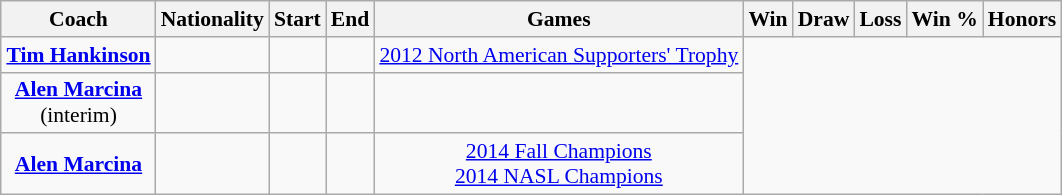<table class="wikitable sortable" style="text-align:center; margin-left:1em; font-size:90%;">
<tr>
<th>Coach</th>
<th>Nationality</th>
<th>Start</th>
<th>End</th>
<th>Games</th>
<th>Win</th>
<th>Draw</th>
<th>Loss</th>
<th>Win %</th>
<th>Honors</th>
</tr>
<tr>
<td><strong><a href='#'>Tim Hankinson</a></strong></td>
<td></td>
<td></td>
<td><br></td>
<td><a href='#'>2012 North American Supporters' Trophy</a></td>
</tr>
<tr>
<td><strong><a href='#'>Alen Marcina</a></strong><br>(interim)</td>
<td></td>
<td></td>
<td><br></td>
<td></td>
</tr>
<tr>
<td><strong><a href='#'>Alen Marcina</a></strong></td>
<td></td>
<td></td>
<td><br></td>
<td><a href='#'>2014 Fall Champions</a><br><a href='#'>2014 NASL Champions</a></td>
</tr>
</table>
